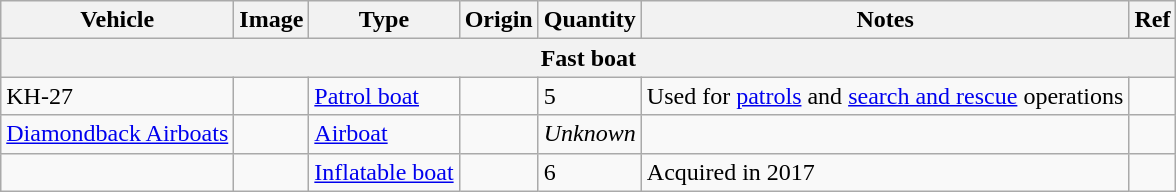<table class="wikitable">
<tr>
<th>Vehicle</th>
<th>Image</th>
<th>Type</th>
<th>Origin</th>
<th>Quantity</th>
<th>Notes</th>
<th>Ref</th>
</tr>
<tr>
<th colspan="7" style="align: center;">Fast boat</th>
</tr>
<tr>
<td>KH-27</td>
<td></td>
<td><a href='#'>Patrol boat</a></td>
<td></td>
<td>5</td>
<td>Used for <a href='#'>patrols</a> and <a href='#'>search and rescue</a> operations</td>
<td></td>
</tr>
<tr>
<td><a href='#'>Diamondback Airboats</a></td>
<td></td>
<td><a href='#'>Airboat</a></td>
<td></td>
<td><em>Unknown</em></td>
<td></td>
<td></td>
</tr>
<tr>
<td></td>
<td></td>
<td><a href='#'>Inflatable boat</a></td>
<td></td>
<td>6</td>
<td>Acquired in 2017</td>
<td></td>
</tr>
</table>
